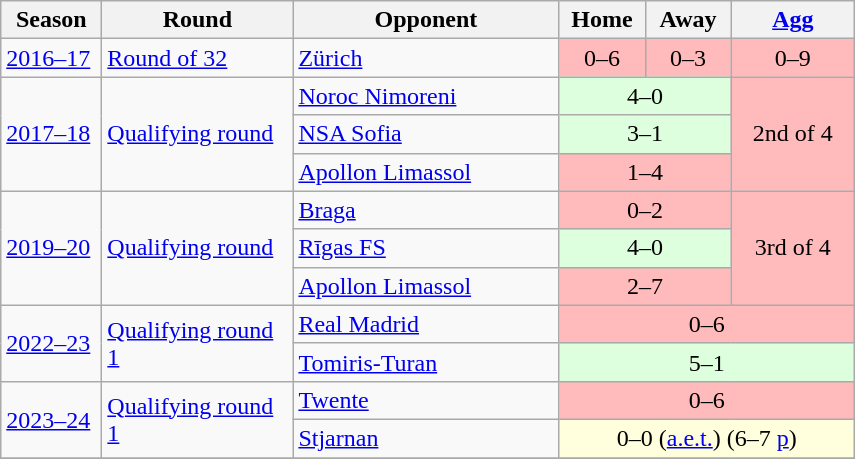<table class="wikitable">
<tr>
<th width="60">Season</th>
<th width="120">Round</th>
<th width="170">Opponent</th>
<th width="50">Home</th>
<th width="50">Away</th>
<th width="75"><a href='#'>Agg</a></th>
</tr>
<tr>
<td><a href='#'>2016–17</a></td>
<td><a href='#'>Round of 32</a></td>
<td> <a href='#'>Zürich</a></td>
<td bgcolor="#ffbbbb" style="text-align:center;">0–6 </td>
<td bgcolor="#ffbbbb" style="text-align:center;">0–3 </td>
<td bgcolor="#ffbbbb" style="text-align:center;">0–9</td>
</tr>
<tr>
<td rowspan=3><a href='#'>2017–18</a></td>
<td rowspan="3"><a href='#'>Qualifying round</a></td>
<td> <a href='#'>Noroc Nimoreni</a></td>
<td colspan="2" bgcolor="#ddffdd" style="text-align:center;">4–0 </td>
<td bgcolor="#ffbbbb" style="text-align:center;" rowspan="3">2nd of 4 </td>
</tr>
<tr>
<td> <a href='#'>NSA Sofia</a></td>
<td colspan="2" bgcolor="#ddffdd" style="text-align:center;">3–1 </td>
</tr>
<tr>
<td> <a href='#'>Apollon Limassol</a></td>
<td colspan="2" bgcolor="#ffbbbb" style="text-align:center;">1–4 </td>
</tr>
<tr>
<td rowspan=3><a href='#'>2019–20</a></td>
<td rowspan="3"><a href='#'>Qualifying round</a></td>
<td> <a href='#'>Braga</a></td>
<td colspan="2" bgcolor="#ffbbbb" style="text-align:center;">0–2 </td>
<td bgcolor="#ffbbbb" style="text-align:center;" rowspan="3">3rd of 4 </td>
</tr>
<tr>
<td> <a href='#'>Rīgas FS</a></td>
<td colspan="2" bgcolor="#ddffdd" style="text-align:center;">4–0 </td>
</tr>
<tr>
<td> <a href='#'>Apollon Limassol</a></td>
<td colspan="2" bgcolor="#ffbbbb" style="text-align:center;">2–7</td>
</tr>
<tr>
<td rowspan="2"><a href='#'>2022–23</a></td>
<td rowspan="2"><a href='#'>Qualifying round 1</a></td>
<td> <a href='#'>Real Madrid</a></td>
<td colspan="3" bgcolor="#ffbbbb" style="text-align:center;">0–6</td>
</tr>
<tr>
<td> <a href='#'>Tomiris-Turan</a></td>
<td colspan="3" bgcolor="#ddffdd" style="text-align:center;">5–1</td>
</tr>
<tr>
<td rowspan="2"><a href='#'>2023–24</a></td>
<td rowspan="2"><a href='#'>Qualifying round 1</a></td>
<td> <a href='#'>Twente</a></td>
<td colspan="3" bgcolor="#ffbbbb" style="text-align:center;">0–6</td>
</tr>
<tr>
<td> <a href='#'>Stjarnan</a></td>
<td colspan="3" bgcolor="ffffdd" style="text-align:center;">0–0 (<a href='#'>a.e.t.</a>) (6–7 <a href='#'>p</a>)</td>
</tr>
<tr>
</tr>
</table>
